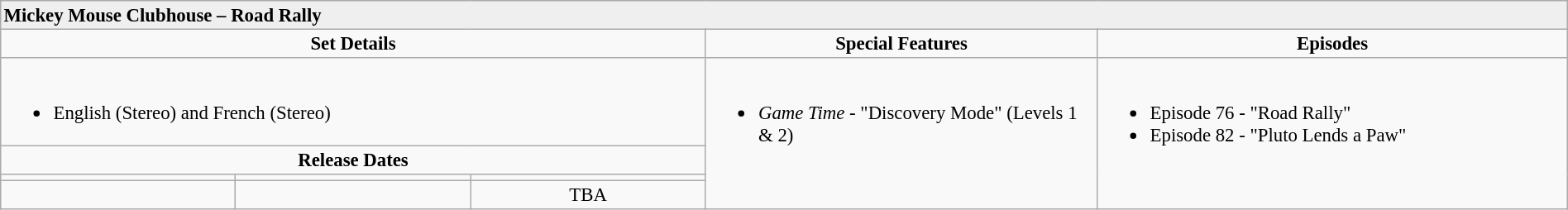<table border="2" cellpadding="2" cellspacing="0" style="width:100%; margin:0 1em 0 0; background:#f9f9f9; border:1px #aaa solid; border-collapse:collapse; font-size:95%;">
<tr style="background:#EFEFEF">
<td colspan="7"><strong>Mickey Mouse Clubhouse – Road Rally</strong></td>
</tr>
<tr style="text-align:center;">
<td style="width:45%;" colspan="3"><strong>Set Details</strong></td>
<td style="width:25%; "><strong>Special Features</strong></td>
<td style="width:30%; "><strong>Episodes</strong></td>
</tr>
<tr valign="top">
<td colspan="3" style="text-align:left;"><br><ul><li>English (Stereo) and French (Stereo)</li></ul></td>
<td rowspan="4" style="text-align:left;"><br><ul><li><em>Game Time</em> - "Discovery Mode" (Levels 1 & 2)</li></ul></td>
<td rowspan="4" style="text-align:left;"><br><ul><li>Episode 76 - "Road Rally"</li><li>Episode 82 - "Pluto Lends a Paw"</li></ul></td>
</tr>
<tr>
<td colspan="3"  style="width:45%; text-align:center;"><strong>Release Dates</strong></td>
</tr>
<tr style="text-align:center;">
<td style="width:15%; "></td>
<td style="width:15%; "></td>
<td style="width:15%; "></td>
</tr>
<tr>
<td style="text-align:center;"></td>
<td style="text-align:center;"></td>
<td style="text-align:center;">TBA</td>
</tr>
</table>
